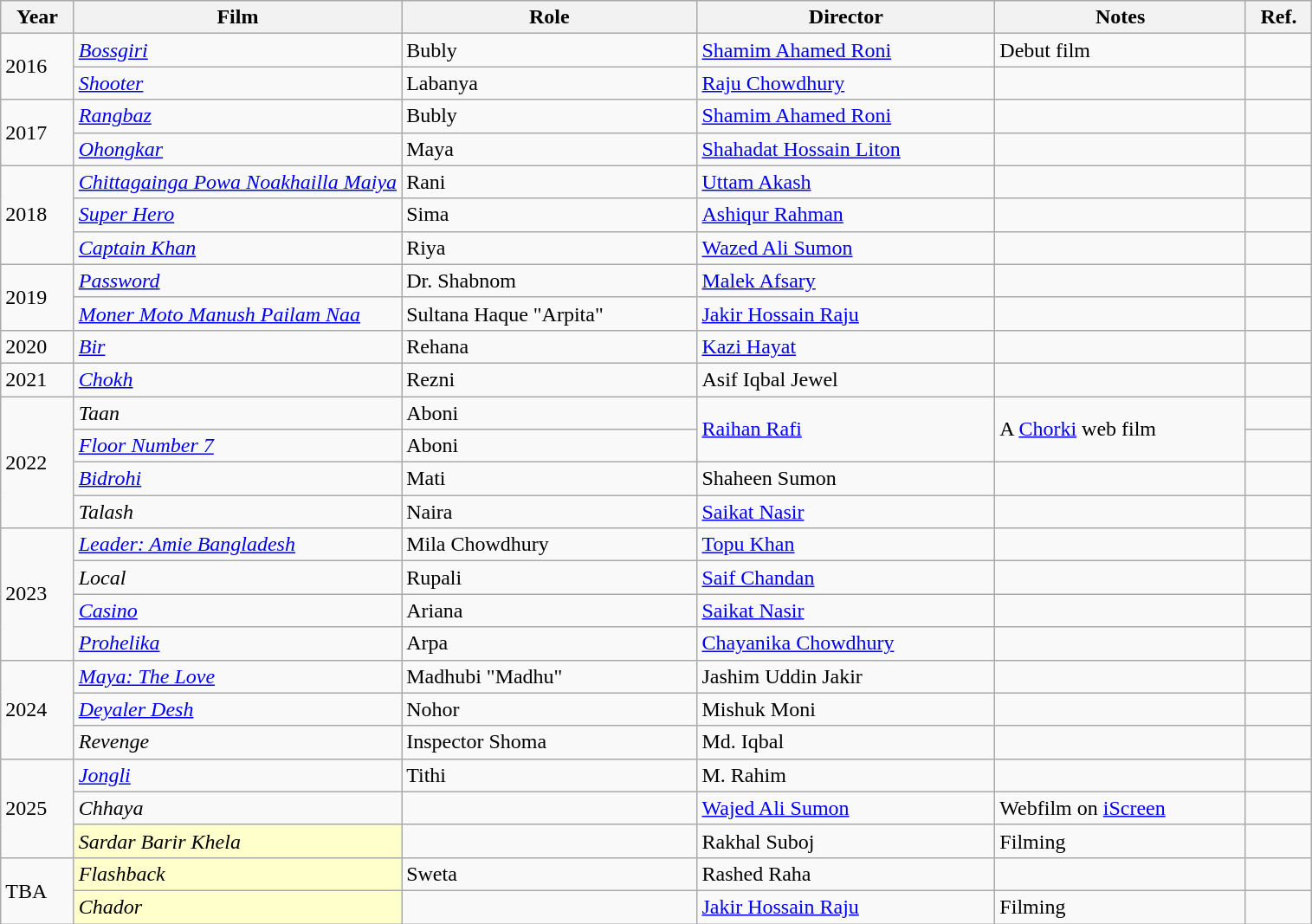<table class="wikitable">
<tr>
<th scope"col"="5%">Year</th>
<th scope="col" width="25%">Film</th>
<th scope="col">Role</th>
<th scope="col">Director</th>
<th scope="col">Notes</th>
<th>Ref.</th>
</tr>
<tr>
<td rowspan="2">2016</td>
<td><em><a href='#'>Bossgiri</a></em></td>
<td>Bubly</td>
<td><a href='#'>Shamim Ahamed Roni</a></td>
<td>Debut film</td>
<td></td>
</tr>
<tr>
<td><em><a href='#'>Shooter</a></em></td>
<td>Labanya</td>
<td><a href='#'>Raju Chowdhury</a></td>
<td></td>
<td></td>
</tr>
<tr>
<td rowspan="2">2017</td>
<td><em><a href='#'>Rangbaz</a></em></td>
<td>Bubly</td>
<td><a href='#'>Shamim Ahamed Roni</a></td>
<td></td>
<td></td>
</tr>
<tr>
<td><em><a href='#'>Ohongkar</a></em></td>
<td>Maya</td>
<td><a href='#'>Shahadat Hossain Liton</a></td>
<td></td>
<td></td>
</tr>
<tr>
<td rowspan="3">2018</td>
<td><em><a href='#'>Chittagainga Powa Noakhailla Maiya</a></em></td>
<td>Rani</td>
<td><a href='#'>Uttam Akash</a></td>
<td></td>
<td></td>
</tr>
<tr>
<td><em><a href='#'>Super Hero</a></em></td>
<td>Sima</td>
<td><a href='#'>Ashiqur Rahman</a></td>
<td></td>
<td></td>
</tr>
<tr>
<td><em><a href='#'>Captain Khan</a></em></td>
<td>Riya</td>
<td><a href='#'>Wazed Ali Sumon</a></td>
<td></td>
<td></td>
</tr>
<tr>
<td rowspan="2">2019</td>
<td><em><a href='#'>Password</a></em></td>
<td>Dr. Shabnom</td>
<td><a href='#'>Malek Afsary</a></td>
<td></td>
<td></td>
</tr>
<tr>
<td><em><a href='#'>Moner Moto Manush Pailam Naa</a></em></td>
<td>Sultana Haque "Arpita"</td>
<td><a href='#'>Jakir Hossain Raju</a></td>
<td></td>
<td></td>
</tr>
<tr>
<td>2020</td>
<td><em><a href='#'>Bir</a></em></td>
<td>Rehana</td>
<td><a href='#'>Kazi Hayat</a></td>
<td></td>
<td></td>
</tr>
<tr>
<td>2021</td>
<td><em><a href='#'>Chokh</a></em></td>
<td>Rezni</td>
<td>Asif Iqbal Jewel</td>
<td></td>
<td></td>
</tr>
<tr>
<td rowspan="4">2022</td>
<td><em>Taan</em></td>
<td>Aboni</td>
<td rowspan="2"><a href='#'>Raihan Rafi</a></td>
<td rowspan="2">A <a href='#'>Chorki</a> web film</td>
<td></td>
</tr>
<tr>
<td><em><a href='#'>Floor Number 7</a></em></td>
<td>Aboni</td>
<td></td>
</tr>
<tr>
<td><em><a href='#'>Bidrohi</a></em></td>
<td>Mati</td>
<td>Shaheen Sumon</td>
<td></td>
<td></td>
</tr>
<tr>
<td><em>Talash</em></td>
<td>Naira</td>
<td><a href='#'>Saikat Nasir</a></td>
<td></td>
<td></td>
</tr>
<tr>
<td rowspan="4">2023</td>
<td><em><a href='#'>Leader: Amie Bangladesh</a></em></td>
<td>Mila Chowdhury</td>
<td><a href='#'>Topu Khan</a></td>
<td></td>
<td></td>
</tr>
<tr>
<td><em>Local</em></td>
<td>Rupali</td>
<td><a href='#'>Saif Chandan</a></td>
<td></td>
<td></td>
</tr>
<tr>
<td><em><a href='#'>Casino</a></em></td>
<td>Ariana</td>
<td><a href='#'>Saikat Nasir</a></td>
<td></td>
<td></td>
</tr>
<tr>
<td><em><a href='#'>Prohelika</a></em></td>
<td>Arpa</td>
<td><a href='#'>Chayanika Chowdhury</a></td>
<td></td>
<td></td>
</tr>
<tr>
<td rowspan="3">2024</td>
<td><em><a href='#'>Maya: The Love</a></em></td>
<td>Madhubi "Madhu"</td>
<td>Jashim Uddin Jakir</td>
<td></td>
<td></td>
</tr>
<tr>
<td><em><a href='#'>Deyaler Desh</a></em></td>
<td>Nohor</td>
<td>Mishuk Moni</td>
<td></td>
<td></td>
</tr>
<tr>
<td><em>Revenge</em></td>
<td>Inspector Shoma</td>
<td>Md. Iqbal</td>
<td></td>
<td></td>
</tr>
<tr>
<td rowspan="3">2025</td>
<td><em><a href='#'>Jongli</a></em></td>
<td>Tithi</td>
<td>M. Rahim</td>
<td></td>
<td></td>
</tr>
<tr>
<td><em>Chhaya</em></td>
<td></td>
<td><a href='#'>Wajed Ali Sumon</a></td>
<td>Webfilm on <a href='#'>iScreen</a></td>
<td></td>
</tr>
<tr>
<td style="background:#FFFFCC;"><em>Sardar Barir Khela</em> </td>
<td></td>
<td>Rakhal Suboj</td>
<td>Filming</td>
<td></td>
</tr>
<tr>
<td rowspan="2">TBA</td>
<td style="background:#FFFFCC;"><em>Flashback</em></td>
<td>Sweta</td>
<td>Rashed Raha</td>
<td></td>
<td></td>
</tr>
<tr>
<td style="background:#FFFFCC;"><em>Chador</em> </td>
<td></td>
<td><a href='#'>Jakir Hossain Raju</a></td>
<td>Filming</td>
<td></td>
</tr>
</table>
